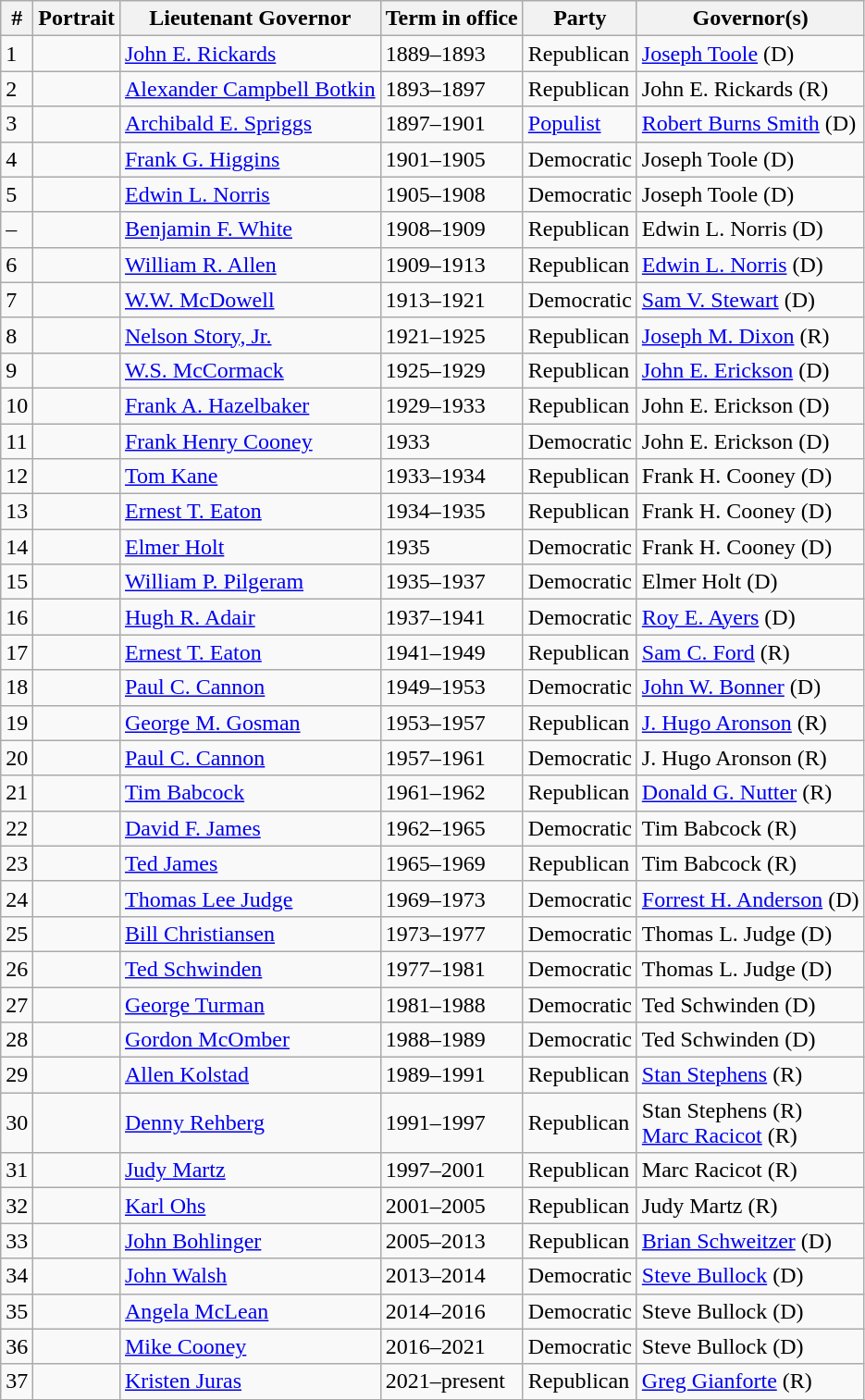<table class="wikitable unsortable">
<tr>
<th>#</th>
<th>Portrait</th>
<th>Lieutenant Governor</th>
<th>Term in office</th>
<th>Party</th>
<th>Governor(s)</th>
</tr>
<tr>
<td>1</td>
<td></td>
<td><a href='#'>John E. Rickards</a></td>
<td>1889–1893</td>
<td>Republican</td>
<td><a href='#'>Joseph Toole</a> (D)</td>
</tr>
<tr>
<td>2</td>
<td></td>
<td><a href='#'>Alexander Campbell Botkin</a></td>
<td>1893–1897</td>
<td>Republican</td>
<td>John E. Rickards (R)</td>
</tr>
<tr>
<td>3</td>
<td></td>
<td><a href='#'>Archibald E. Spriggs</a></td>
<td>1897–1901</td>
<td><a href='#'>Populist</a></td>
<td><a href='#'>Robert Burns Smith</a> (D)</td>
</tr>
<tr>
<td>4</td>
<td></td>
<td><a href='#'>Frank G. Higgins</a></td>
<td>1901–1905</td>
<td>Democratic</td>
<td>Joseph Toole (D)</td>
</tr>
<tr>
<td>5</td>
<td></td>
<td><a href='#'>Edwin L. Norris</a></td>
<td>1905–1908</td>
<td>Democratic</td>
<td>Joseph Toole (D)</td>
</tr>
<tr>
<td>–</td>
<td></td>
<td><a href='#'>Benjamin F. White</a></td>
<td>1908–1909</td>
<td>Republican</td>
<td>Edwin L. Norris (D)</td>
</tr>
<tr>
<td>6</td>
<td></td>
<td><a href='#'>William R. Allen</a></td>
<td>1909–1913</td>
<td>Republican</td>
<td><a href='#'>Edwin L. Norris</a> (D)</td>
</tr>
<tr>
<td>7</td>
<td></td>
<td><a href='#'>W.W. McDowell</a></td>
<td>1913–1921</td>
<td>Democratic</td>
<td><a href='#'>Sam V. Stewart</a> (D)</td>
</tr>
<tr>
<td>8</td>
<td></td>
<td><a href='#'>Nelson Story, Jr.</a></td>
<td>1921–1925</td>
<td>Republican</td>
<td><a href='#'>Joseph M. Dixon</a> (R)</td>
</tr>
<tr>
<td>9</td>
<td></td>
<td><a href='#'>W.S. McCormack</a></td>
<td>1925–1929</td>
<td>Republican</td>
<td><a href='#'>John E. Erickson</a> (D)</td>
</tr>
<tr>
<td>10</td>
<td></td>
<td><a href='#'>Frank A. Hazelbaker</a></td>
<td>1929–1933</td>
<td>Republican</td>
<td>John E. Erickson (D)</td>
</tr>
<tr>
<td>11</td>
<td></td>
<td><a href='#'>Frank Henry Cooney</a></td>
<td>1933</td>
<td>Democratic</td>
<td>John E. Erickson (D)</td>
</tr>
<tr>
<td>12</td>
<td></td>
<td><a href='#'>Tom Kane</a></td>
<td>1933–1934</td>
<td>Republican</td>
<td>Frank H. Cooney (D)</td>
</tr>
<tr>
<td>13</td>
<td></td>
<td><a href='#'>Ernest T. Eaton</a></td>
<td>1934–1935</td>
<td>Republican</td>
<td>Frank H. Cooney (D)</td>
</tr>
<tr>
<td>14</td>
<td></td>
<td><a href='#'>Elmer Holt</a></td>
<td>1935</td>
<td>Democratic</td>
<td>Frank H. Cooney (D)</td>
</tr>
<tr>
<td>15</td>
<td></td>
<td><a href='#'>William P. Pilgeram</a></td>
<td>1935–1937</td>
<td>Democratic</td>
<td>Elmer Holt (D)</td>
</tr>
<tr>
<td>16</td>
<td></td>
<td><a href='#'>Hugh R. Adair</a></td>
<td>1937–1941</td>
<td>Democratic</td>
<td><a href='#'>Roy E. Ayers</a> (D)</td>
</tr>
<tr>
<td>17</td>
<td></td>
<td><a href='#'>Ernest T. Eaton</a></td>
<td>1941–1949</td>
<td>Republican</td>
<td><a href='#'>Sam C. Ford</a> (R)</td>
</tr>
<tr>
<td>18</td>
<td></td>
<td><a href='#'>Paul C. Cannon</a></td>
<td>1949–1953</td>
<td>Democratic</td>
<td><a href='#'>John W. Bonner</a> (D)</td>
</tr>
<tr>
<td>19</td>
<td></td>
<td><a href='#'>George M. Gosman</a></td>
<td>1953–1957</td>
<td>Republican</td>
<td><a href='#'>J. Hugo Aronson</a> (R)</td>
</tr>
<tr>
<td>20</td>
<td></td>
<td><a href='#'>Paul C. Cannon</a></td>
<td>1957–1961</td>
<td>Democratic</td>
<td>J. Hugo Aronson (R)</td>
</tr>
<tr>
<td>21</td>
<td></td>
<td><a href='#'>Tim Babcock</a></td>
<td>1961–1962</td>
<td>Republican</td>
<td><a href='#'>Donald G. Nutter</a> (R)</td>
</tr>
<tr>
<td>22</td>
<td></td>
<td><a href='#'>David F. James</a></td>
<td>1962–1965</td>
<td>Democratic</td>
<td>Tim Babcock (R)</td>
</tr>
<tr>
<td>23</td>
<td></td>
<td><a href='#'>Ted James</a></td>
<td>1965–1969</td>
<td>Republican</td>
<td>Tim Babcock (R)</td>
</tr>
<tr>
<td>24</td>
<td></td>
<td><a href='#'>Thomas Lee Judge</a></td>
<td>1969–1973</td>
<td>Democratic</td>
<td><a href='#'>Forrest H. Anderson</a> (D)</td>
</tr>
<tr>
<td>25</td>
<td></td>
<td><a href='#'>Bill Christiansen</a></td>
<td>1973–1977</td>
<td>Democratic</td>
<td>Thomas L. Judge (D)</td>
</tr>
<tr>
<td>26</td>
<td></td>
<td><a href='#'>Ted Schwinden</a></td>
<td>1977–1981</td>
<td>Democratic</td>
<td>Thomas L. Judge (D)</td>
</tr>
<tr>
<td>27</td>
<td></td>
<td><a href='#'>George Turman</a></td>
<td>1981–1988</td>
<td>Democratic</td>
<td>Ted Schwinden (D)</td>
</tr>
<tr>
<td>28</td>
<td></td>
<td><a href='#'>Gordon McOmber</a></td>
<td>1988–1989</td>
<td>Democratic</td>
<td>Ted Schwinden (D)</td>
</tr>
<tr>
<td>29</td>
<td></td>
<td><a href='#'>Allen Kolstad</a></td>
<td>1989–1991</td>
<td>Republican</td>
<td><a href='#'>Stan Stephens</a> (R)</td>
</tr>
<tr>
<td>30</td>
<td></td>
<td><a href='#'>Denny Rehberg</a></td>
<td>1991–1997</td>
<td>Republican</td>
<td>Stan Stephens (R)<br><a href='#'>Marc Racicot</a> (R)</td>
</tr>
<tr>
<td>31</td>
<td></td>
<td><a href='#'>Judy Martz</a></td>
<td>1997–2001</td>
<td>Republican</td>
<td>Marc Racicot (R)</td>
</tr>
<tr>
<td>32</td>
<td></td>
<td><a href='#'>Karl Ohs</a></td>
<td>2001–2005</td>
<td>Republican</td>
<td>Judy Martz (R)</td>
</tr>
<tr>
<td>33</td>
<td></td>
<td><a href='#'>John Bohlinger</a></td>
<td>2005–2013</td>
<td>Republican</td>
<td><a href='#'>Brian Schweitzer</a> (D)</td>
</tr>
<tr>
<td>34</td>
<td></td>
<td><a href='#'>John Walsh</a></td>
<td>2013–2014</td>
<td>Democratic</td>
<td><a href='#'>Steve Bullock</a> (D)</td>
</tr>
<tr>
<td>35</td>
<td></td>
<td><a href='#'>Angela McLean</a></td>
<td>2014–2016</td>
<td>Democratic</td>
<td>Steve Bullock (D)</td>
</tr>
<tr>
<td>36</td>
<td></td>
<td><a href='#'>Mike Cooney</a></td>
<td>2016–2021</td>
<td>Democratic</td>
<td>Steve Bullock (D)</td>
</tr>
<tr>
<td>37</td>
<td></td>
<td><a href='#'>Kristen Juras</a></td>
<td>2021–present</td>
<td>Republican</td>
<td><a href='#'>Greg Gianforte</a> (R)</td>
</tr>
<tr>
</tr>
</table>
